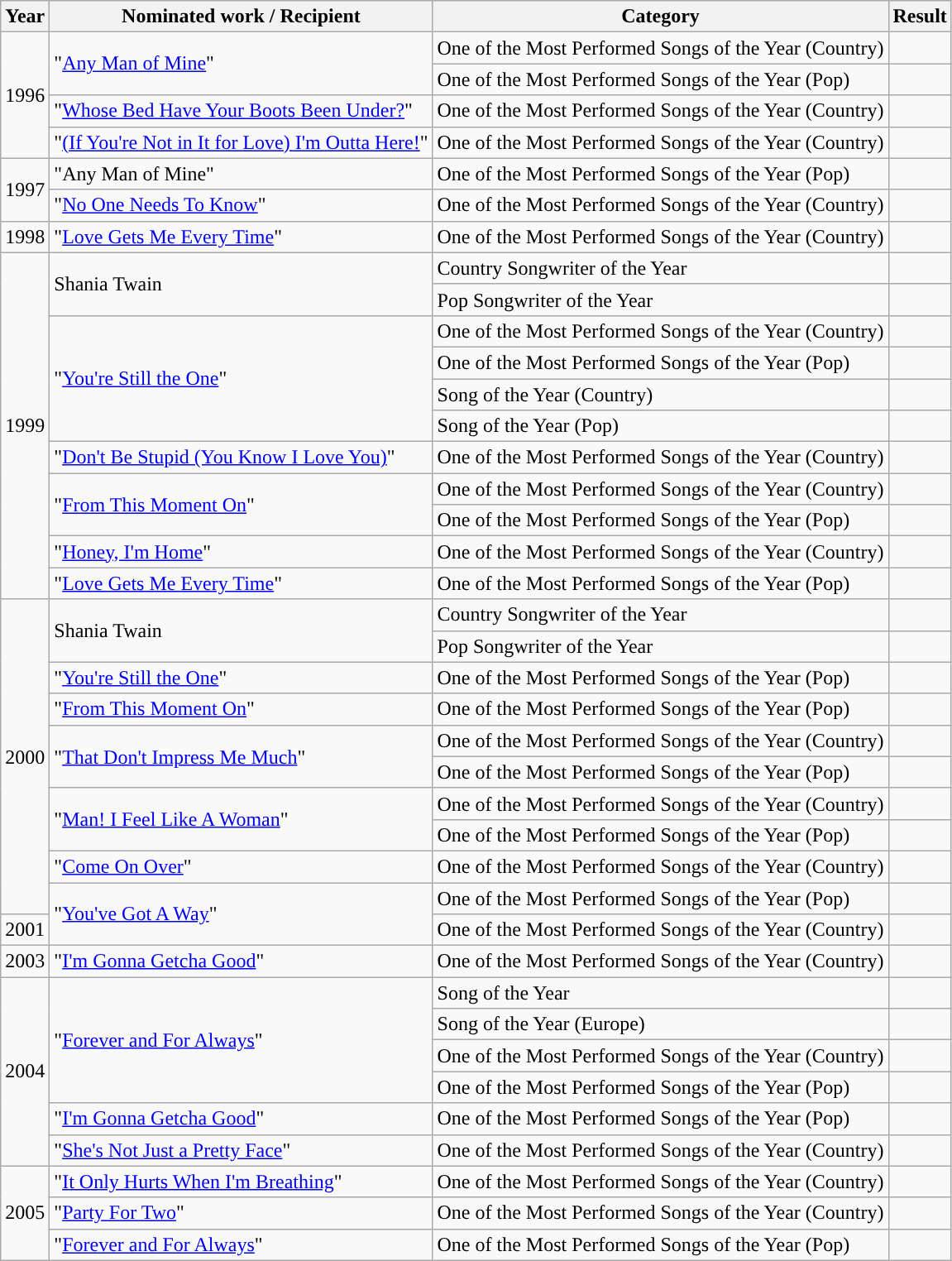<table class="wikitable">
<tr>
<th>Year</th>
<th>Nominated work / Recipient</th>
<th>Category</th>
<th>Result</th>
</tr>
<tr>
<td rowspan="4'">1996</td>
<td rowspan="2">"<a href='#'>Any Man of Mine</a>"</td>
<td>One of the Most Performed Songs of the Year (Country)</td>
<td></td>
</tr>
<tr>
<td>One of the Most Performed Songs of the Year (Pop)</td>
<td></td>
</tr>
<tr>
<td>"<a href='#'>Whose Bed Have Your Boots Been Under?</a>"</td>
<td>One of the Most Performed Songs of the Year (Country)</td>
<td></td>
</tr>
<tr>
<td>"<a href='#'>(If You're Not in It for Love) I'm Outta Here!</a>"</td>
<td>One of the Most Performed Songs of the Year (Country)</td>
<td></td>
</tr>
<tr>
<td rowspan="2">1997</td>
<td>"Any Man of Mine"</td>
<td>One of the Most Performed Songs of the Year (Pop)</td>
<td></td>
</tr>
<tr>
<td>"<a href='#'>No One Needs To Know</a>"</td>
<td>One of the Most Performed Songs of the Year (Country)</td>
<td></td>
</tr>
<tr>
<td rowspan="1">1998</td>
<td>"<a href='#'>Love Gets Me Every Time</a>"</td>
<td>One of the Most Performed Songs of the Year (Country)</td>
<td></td>
</tr>
<tr>
<td rowspan="11">1999</td>
<td rowspan="2">Shania Twain</td>
<td>Country Songwriter of the Year</td>
<td></td>
</tr>
<tr>
<td>Pop Songwriter of the Year</td>
<td></td>
</tr>
<tr>
<td rowspan="4">"<a href='#'>You're Still the One</a>"</td>
<td>One of the Most Performed Songs of the Year (Country)</td>
<td></td>
</tr>
<tr>
<td>One of the Most Performed Songs of the Year (Pop)</td>
<td></td>
</tr>
<tr>
<td>Song of the Year (Country)</td>
<td></td>
</tr>
<tr>
<td>Song of the Year (Pop)</td>
<td></td>
</tr>
<tr>
<td>"<a href='#'>Don't Be Stupid (You Know I Love You)</a>"</td>
<td>One of the Most Performed Songs of the Year (Country)</td>
<td></td>
</tr>
<tr>
<td rowspan="2">"<a href='#'>From This Moment On</a>"</td>
<td>One of the Most Performed Songs of the Year  (Country)</td>
<td></td>
</tr>
<tr>
<td>One of the Most Performed Songs of the Year (Pop)</td>
<td></td>
</tr>
<tr>
<td>"<a href='#'>Honey, I'm Home</a>"</td>
<td>One of the Most Performed Songs of the Year (Country)</td>
<td></td>
</tr>
<tr>
<td>"<a href='#'>Love Gets Me Every Time</a>"</td>
<td>One of the Most Performed Songs of the Year (Pop)</td>
<td></td>
</tr>
<tr>
<td rowspan="10">2000</td>
<td rowspan="2">Shania Twain</td>
<td>Country Songwriter of the Year</td>
<td></td>
</tr>
<tr>
<td>Pop Songwriter of the Year</td>
<td></td>
</tr>
<tr>
<td>"<a href='#'>You're Still the One</a>"</td>
<td>One of the Most Performed Songs of the Year (Pop)</td>
<td></td>
</tr>
<tr>
<td>"<a href='#'>From This Moment On</a>"</td>
<td>One of the Most Performed Songs of the Year (Pop)</td>
<td></td>
</tr>
<tr>
<td rowspan="2">"<a href='#'>That Don't Impress Me Much</a>"</td>
<td>One of the Most Performed Songs of the Year (Country)</td>
<td></td>
</tr>
<tr>
<td>One of the Most Performed Songs of the Year (Pop)</td>
<td></td>
</tr>
<tr>
<td rowspan="2">"<a href='#'>Man! I Feel Like A Woman</a>"</td>
<td>One of the Most Performed Songs of the Year  (Country)</td>
<td></td>
</tr>
<tr>
<td>One of the Most Performed Songs of the Year (Pop)</td>
<td></td>
</tr>
<tr>
<td>"<a href='#'>Come On Over</a>"</td>
<td>One of the Most Performed Songs of the Year (Country)</td>
<td></td>
</tr>
<tr>
<td rowspan="2">"<a href='#'>You've Got A Way</a>"</td>
<td>One of the Most Performed Songs of the Year (Pop)</td>
<td></td>
</tr>
<tr>
<td>2001</td>
<td>One of the Most Performed Songs of the Year (Country)</td>
<td></td>
</tr>
<tr>
<td rowspan="1">2003</td>
<td>"<a href='#'>I'm Gonna Getcha Good</a>"</td>
<td>One of the Most Performed Songs of the Year (Country)</td>
<td></td>
</tr>
<tr>
<td rowspan="6">2004</td>
<td rowspan="4">"<a href='#'>Forever and For Always</a>"</td>
<td>Song of the Year</td>
<td></td>
</tr>
<tr>
<td>Song of the Year (Europe)</td>
<td></td>
</tr>
<tr>
<td>One of the Most Performed Songs of the Year (Country)</td>
<td></td>
</tr>
<tr>
<td>One of the Most Performed Songs of the Year (Pop)</td>
<td></td>
</tr>
<tr>
<td>"<a href='#'>I'm Gonna Getcha Good</a>"</td>
<td>One of the Most Performed Songs of the Year (Pop)</td>
<td></td>
</tr>
<tr>
<td>"<a href='#'>She's Not Just a Pretty Face</a>"</td>
<td>One of the Most Performed Songs of the Year (Country)</td>
<td></td>
</tr>
<tr>
<td rowspan="3">2005</td>
<td>"<a href='#'>It Only Hurts When I'm Breathing</a>"</td>
<td>One of the Most Performed Songs of the Year (Country)</td>
<td></td>
</tr>
<tr>
<td>"<a href='#'>Party For Two</a>"</td>
<td>One of the Most Performed Songs of the Year (Country)</td>
<td></td>
</tr>
<tr>
<td>"<a href='#'>Forever and For Always</a>"</td>
<td>One of the Most Performed Songs of the Year (Pop)</td>
<td></td>
</tr>
</table>
